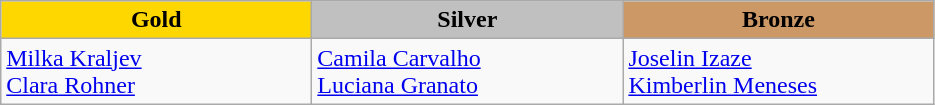<table class="wikitable" style="text-align:left">
<tr align="center">
<td width=200 bgcolor=gold><strong>Gold</strong></td>
<td width=200 bgcolor=silver><strong>Silver</strong></td>
<td width=200 bgcolor=CC9966><strong>Bronze</strong></td>
</tr>
<tr>
<td><a href='#'>Milka Kraljev</a><br><a href='#'>Clara Rohner</a><br><em></em></td>
<td><a href='#'>Camila Carvalho</a><br><a href='#'>Luciana Granato</a><br><em></em></td>
<td><a href='#'>Joselin Izaze</a><br><a href='#'>Kimberlin Meneses</a><br><em></em></td>
</tr>
</table>
